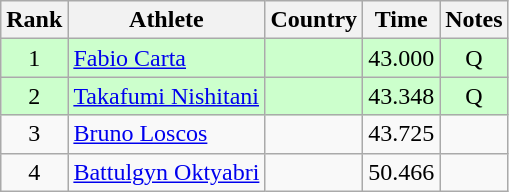<table class="wikitable" style="text-align:center">
<tr>
<th>Rank</th>
<th>Athlete</th>
<th>Country</th>
<th>Time</th>
<th>Notes</th>
</tr>
<tr bgcolor=ccffcc>
<td>1</td>
<td align=left><a href='#'>Fabio Carta</a></td>
<td align=left></td>
<td>43.000</td>
<td>Q</td>
</tr>
<tr bgcolor=ccffcc>
<td>2</td>
<td align=left><a href='#'>Takafumi Nishitani</a></td>
<td align=left></td>
<td>43.348</td>
<td>Q</td>
</tr>
<tr>
<td>3</td>
<td align=left><a href='#'>Bruno Loscos</a></td>
<td align=left></td>
<td>43.725</td>
<td></td>
</tr>
<tr>
<td>4</td>
<td align=left><a href='#'>Battulgyn Oktyabri</a></td>
<td align=left></td>
<td>50.466</td>
<td></td>
</tr>
</table>
